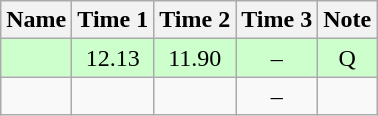<table class="wikitable sortable" style="text-align:center;">
<tr>
<th>Name</th>
<th>Time 1</th>
<th>Time 2</th>
<th>Time 3</th>
<th>Note</th>
</tr>
<tr style="background-color:#ccffcc;">
<td style="text-align:left;"></td>
<td>12.13</td>
<td>11.90</td>
<td>–</td>
<td>Q</td>
</tr>
<tr>
<td style="text-align:left;"></td>
<td></td>
<td></td>
<td>–</td>
<td></td>
</tr>
</table>
